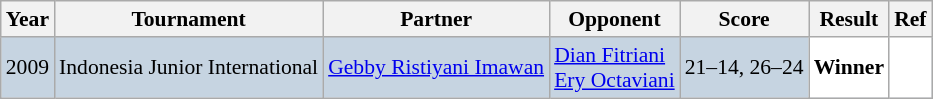<table class="sortable wikitable" style="font-size: 90%;">
<tr>
<th>Year</th>
<th>Tournament</th>
<th>Partner</th>
<th>Opponent</th>
<th>Score</th>
<th>Result</th>
<th>Ref</th>
</tr>
<tr style="background:#C6D4E1">
<td align="center">2009</td>
<td align="left">Indonesia Junior International</td>
<td align="left"> <a href='#'>Gebby Ristiyani Imawan</a></td>
<td align="left"> <a href='#'>Dian Fitriani</a> <br>  <a href='#'>Ery Octaviani</a></td>
<td align="left">21–14, 26–24</td>
<td style="text-align:left; background:white"> <strong>Winner</strong></td>
<td style="text-align:center; background:white"></td>
</tr>
</table>
